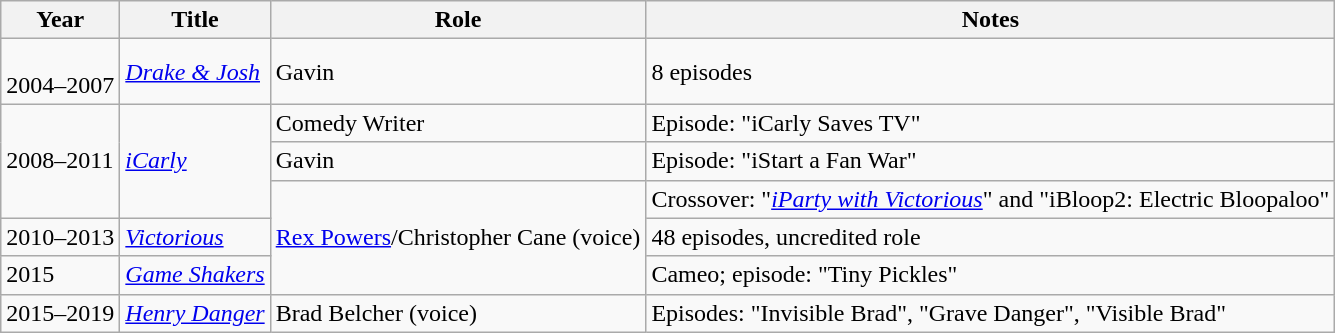<table class="wikitable">
<tr>
<th>Year</th>
<th>Title</th>
<th>Role</th>
<th>Notes</th>
</tr>
<tr>
<td><br>2004–2007</td>
<td><em><a href='#'>Drake & Josh</a></em></td>
<td>Gavin</td>
<td>8 episodes</td>
</tr>
<tr>
<td rowspan="3">2008–2011</td>
<td rowspan="3"><em><a href='#'>iCarly</a></em></td>
<td>Comedy Writer</td>
<td>Episode: "iCarly Saves TV"</td>
</tr>
<tr>
<td>Gavin</td>
<td>Episode: "iStart a Fan War"</td>
</tr>
<tr>
<td rowspan="3"><a href='#'>Rex Powers</a>/Christopher Cane (voice)</td>
<td>Crossover: "<em><a href='#'>iParty with Victorious</a></em>" and  "iBloop2: Electric Bloopaloo"</td>
</tr>
<tr>
<td>2010–2013</td>
<td><em><a href='#'>Victorious</a></em></td>
<td>48 episodes, uncredited role</td>
</tr>
<tr>
<td>2015</td>
<td><em><a href='#'>Game Shakers</a></em></td>
<td>Cameo; episode: "Tiny Pickles"</td>
</tr>
<tr>
<td>2015–2019</td>
<td><em><a href='#'>Henry Danger</a></em></td>
<td>Brad Belcher (voice)</td>
<td>Episodes: "Invisible Brad", "Grave Danger", "Visible Brad"</td>
</tr>
</table>
